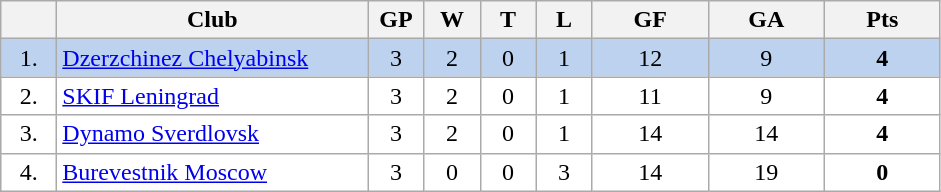<table class="wikitable">
<tr>
<th width="30"></th>
<th width="200">Club</th>
<th width="30">GP</th>
<th width="30">W</th>
<th width="30">T</th>
<th width="30">L</th>
<th width="70">GF</th>
<th width="70">GA</th>
<th width="70">Pts</th>
</tr>
<tr bgcolor="#BCD2EE" align="center">
<td>1.</td>
<td align="left"><a href='#'>Dzerzchinez Chelyabinsk</a></td>
<td>3</td>
<td>2</td>
<td>0</td>
<td>1</td>
<td>12</td>
<td>9</td>
<td><strong>4</strong></td>
</tr>
<tr bgcolor="#FFFFFF" align="center">
<td>2.</td>
<td align="left"><a href='#'>SKIF Leningrad</a></td>
<td>3</td>
<td>2</td>
<td>0</td>
<td>1</td>
<td>11</td>
<td>9</td>
<td><strong>4</strong></td>
</tr>
<tr bgcolor="#FFFFFF" align="center">
<td>3.</td>
<td align="left"><a href='#'>Dynamo Sverdlovsk</a></td>
<td>3</td>
<td>2</td>
<td>0</td>
<td>1</td>
<td>14</td>
<td>14</td>
<td><strong>4</strong></td>
</tr>
<tr bgcolor="#FFFFFF" align="center">
<td>4.</td>
<td align="left"><a href='#'>Burevestnik Moscow</a></td>
<td>3</td>
<td>0</td>
<td>0</td>
<td>3</td>
<td>14</td>
<td>19</td>
<td><strong>0</strong></td>
</tr>
</table>
